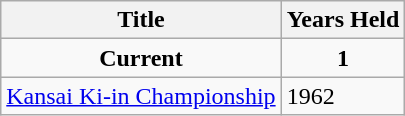<table class="wikitable">
<tr>
<th>Title</th>
<th>Years Held</th>
</tr>
<tr>
<td align="center"><strong>Current</strong></td>
<td align="center"><strong>1</strong></td>
</tr>
<tr>
<td> <a href='#'>Kansai Ki-in Championship</a></td>
<td>1962</td>
</tr>
</table>
